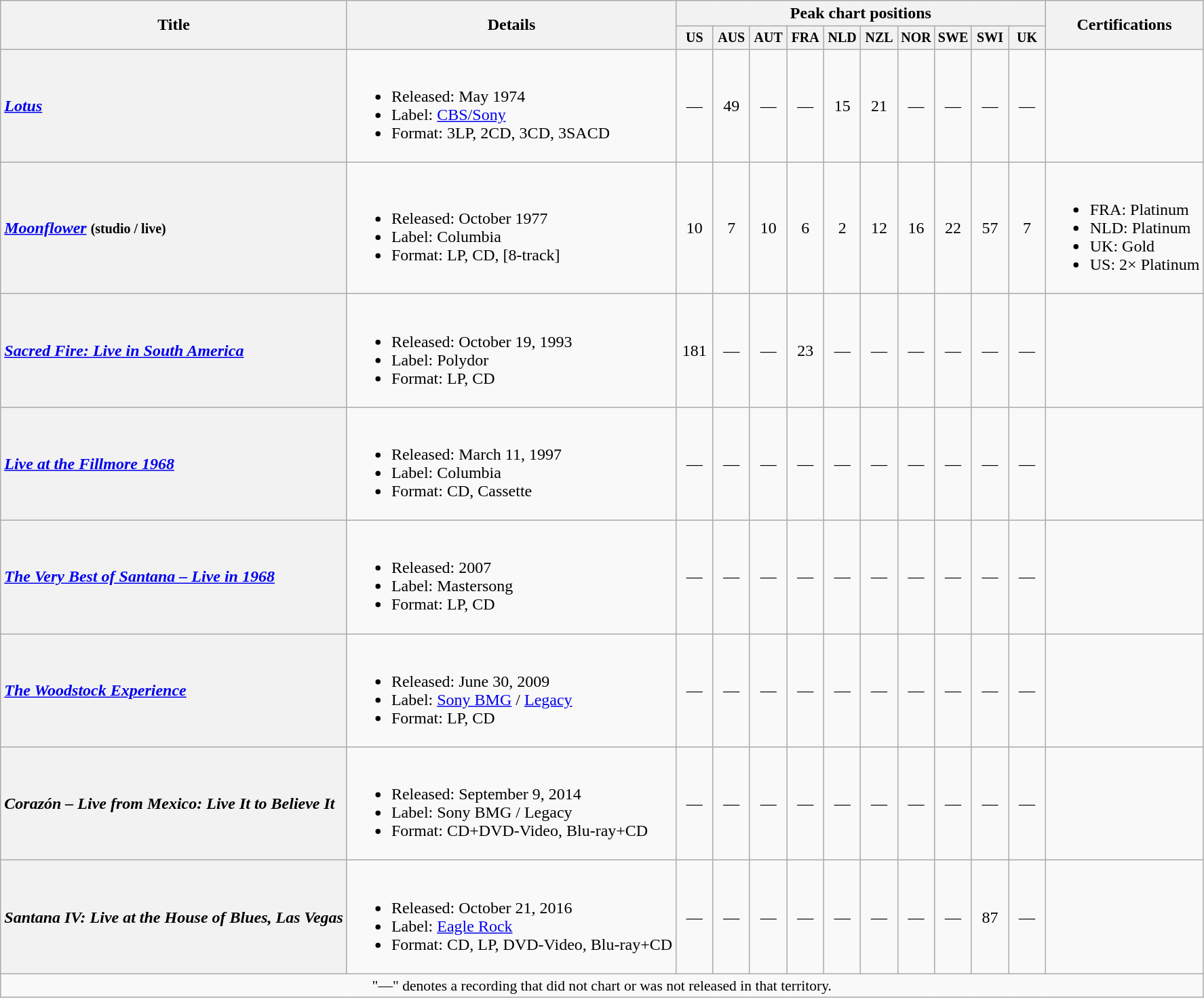<table class="wikitable plainrowheaders" style="text-align:center;">
<tr>
<th scope=col rowspan="2">Title</th>
<th scope=col rowspan="2">Details</th>
<th scope=col colspan=10>Peak chart positions</th>
<th scope=col rowspan="2">Certifications</th>
</tr>
<tr style="font-size:smaller;">
<th scope="col" style="width:30px;">US<br></th>
<th scope="col" style="width:30px;">AUS<br></th>
<th scope="col" style="width:30px;">AUT<br></th>
<th scope="col" style="width:30px;">FRA<br></th>
<th scope="col" style="width:30px;">NLD<br></th>
<th scope="col" style="width:30px;">NZL<br></th>
<th scope="col" style="width:30px;">NOR<br></th>
<th scope="col" style="width:30px;">SWE<br></th>
<th scope="col" style="width:30px;">SWI<br></th>
<th scope="col" style="width:30px;">UK<br></th>
</tr>
<tr>
<th scope=row style="text-align:left;"><em><a href='#'>Lotus</a></em></th>
<td style="text-align:left;"><br><ul><li>Released: May 1974</li><li>Label: <a href='#'>CBS/Sony</a></li><li>Format: 3LP, 2CD, 3CD, 3SACD</li></ul></td>
<td>—</td>
<td>49</td>
<td>—</td>
<td>—</td>
<td>15</td>
<td>21</td>
<td>—</td>
<td>—</td>
<td>—</td>
<td>—</td>
<td style="text-align:left;"></td>
</tr>
<tr>
<th scope=row style="text-align:left;"><em><a href='#'>Moonflower</a></em> <small>(studio / live)</small></th>
<td style="text-align:left;"><br><ul><li>Released: October 1977</li><li>Label: Columbia</li><li>Format: LP, CD, [8-track]</li></ul></td>
<td>10</td>
<td>7</td>
<td>10</td>
<td>6</td>
<td>2</td>
<td>12</td>
<td>16</td>
<td>22</td>
<td>57</td>
<td>7</td>
<td style="text-align:left;"><br><ul><li>FRA: Platinum</li><li>NLD: Platinum</li><li>UK: Gold</li><li>US: 2× Platinum</li></ul></td>
</tr>
<tr>
<th scope=row style="text-align:left;"><em><a href='#'>Sacred Fire: Live in South America</a></em></th>
<td style="text-align:left;"><br><ul><li>Released: October 19, 1993</li><li>Label: Polydor</li><li>Format: LP, CD</li></ul></td>
<td style="text-align:center;">181</td>
<td>—</td>
<td>—</td>
<td style="text-align:center;">23</td>
<td>—</td>
<td>—</td>
<td>—</td>
<td>—</td>
<td>—</td>
<td>—</td>
<td style="text-align:left;"></td>
</tr>
<tr>
<th scope=row style="text-align:left;"><em><a href='#'>Live at the Fillmore 1968</a></em></th>
<td style="text-align:left;"><br><ul><li>Released: March 11, 1997</li><li>Label: Columbia</li><li>Format: CD, Cassette</li></ul></td>
<td>—</td>
<td>—</td>
<td>—</td>
<td>—</td>
<td>—</td>
<td>—</td>
<td>—</td>
<td>—</td>
<td>—</td>
<td>—</td>
<td style="text-align:left;"></td>
</tr>
<tr>
<th scope=row style="text-align:left;"><em><a href='#'>The Very Best of Santana – Live in 1968</a></em></th>
<td style="text-align:left;"><br><ul><li>Released: 2007</li><li>Label: Mastersong</li><li>Format: LP, CD</li></ul></td>
<td>—</td>
<td>—</td>
<td>—</td>
<td>—</td>
<td>—</td>
<td>—</td>
<td>—</td>
<td>—</td>
<td>—</td>
<td>—</td>
<td style="text-align:left;"></td>
</tr>
<tr>
<th scope=row style="text-align:left;"><em><a href='#'>The Woodstock Experience</a></em></th>
<td style="text-align:left;"><br><ul><li>Released: June 30, 2009</li><li>Label: <a href='#'>Sony BMG</a> / <a href='#'>Legacy</a></li><li>Format: LP, CD</li></ul></td>
<td>—</td>
<td>—</td>
<td>—</td>
<td>—</td>
<td>—</td>
<td>—</td>
<td>—</td>
<td>—</td>
<td>—</td>
<td>—</td>
<td style="text-align:left;"></td>
</tr>
<tr>
<th scope=row style="text-align:left;"><em>Corazón – Live from Mexico: Live It to Believe It</em></th>
<td style="text-align:left;"><br><ul><li>Released: September 9, 2014</li><li>Label: Sony BMG / Legacy</li><li>Format: CD+DVD-Video, Blu-ray+CD</li></ul></td>
<td>—</td>
<td>—</td>
<td>—</td>
<td>—</td>
<td>—</td>
<td>—</td>
<td>—</td>
<td>—</td>
<td>—</td>
<td>—</td>
<td style="text-align:left;"></td>
</tr>
<tr>
<th scope=row style="text-align:left;"><em>Santana IV: Live at the House of Blues, Las Vegas</em></th>
<td style="text-align:left;"><br><ul><li>Released: October 21, 2016</li><li>Label: <a href='#'>Eagle Rock</a></li><li>Format: CD, LP, DVD-Video, Blu-ray+CD</li></ul></td>
<td>—</td>
<td>—</td>
<td>—</td>
<td>—</td>
<td>—</td>
<td>—</td>
<td>—</td>
<td>—</td>
<td>87</td>
<td>—</td>
<td style="text-align:left;"></td>
</tr>
<tr>
<td colspan="24" style="font-size:90%;">"—" denotes a recording that did not chart or was not released in that territory.</td>
</tr>
</table>
